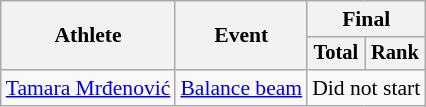<table class="wikitable" style="font-size:90%">
<tr>
<th rowspan=2>Athlete</th>
<th rowspan=2>Event</th>
<th colspan=2>Final</th>
</tr>
<tr style="font-size:95%">
<th>Total</th>
<th>Rank</th>
</tr>
<tr align=center>
<td align=left><a href='#'>Tamara Mrđenović</a></td>
<td align=left><a href='#'>Balance beam</a></td>
<td colspan=2>Did not start</td>
</tr>
</table>
